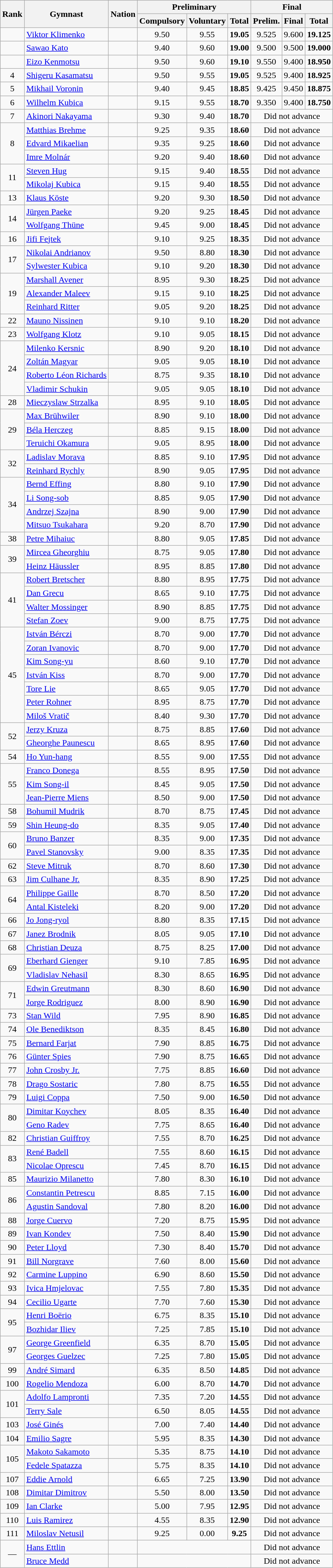<table class="wikitable sortable" style="text-align:center">
<tr>
<th rowspan=2>Rank</th>
<th rowspan=2>Gymnast</th>
<th rowspan=2>Nation</th>
<th colspan=3>Preliminary</th>
<th colspan=3>Final</th>
</tr>
<tr>
<th>Compulsory</th>
<th>Voluntary</th>
<th>Total</th>
<th> Prelim.</th>
<th>Final</th>
<th>Total</th>
</tr>
<tr>
<td></td>
<td align=left data-sort-value=Klimenko><a href='#'>Viktor Klimenko</a></td>
<td align=left></td>
<td>9.50</td>
<td>9.55</td>
<td><strong>19.05</strong></td>
<td>9.525</td>
<td>9.600</td>
<td><strong>19.125</strong></td>
</tr>
<tr>
<td></td>
<td align=left data-sort-value=Kato><a href='#'>Sawao Kato</a></td>
<td align=left></td>
<td>9.40</td>
<td>9.60</td>
<td><strong>19.00</strong></td>
<td>9.500</td>
<td>9.500</td>
<td><strong>19.000</strong></td>
</tr>
<tr>
<td></td>
<td align=left data-sort-value=Kenmotsu><a href='#'>Eizo Kenmotsu</a></td>
<td align=left></td>
<td>9.50</td>
<td>9.60</td>
<td><strong>19.10</strong></td>
<td>9.550</td>
<td>9.400</td>
<td><strong>18.950</strong></td>
</tr>
<tr>
<td>4</td>
<td align=left data-sort-value=Kasamatsu><a href='#'>Shigeru Kasamatsu</a></td>
<td align=left></td>
<td>9.50</td>
<td>9.55</td>
<td><strong>19.05</strong></td>
<td>9.525</td>
<td>9.400</td>
<td><strong>18.925</strong></td>
</tr>
<tr>
<td>5</td>
<td align=left data-sort-value=Voronin><a href='#'>Mikhail Voronin</a></td>
<td align=left></td>
<td>9.40</td>
<td>9.45</td>
<td><strong>18.85</strong></td>
<td>9.425</td>
<td>9.450</td>
<td><strong>18.875</strong></td>
</tr>
<tr>
<td>6</td>
<td align=left data-sort-value=Kubica><a href='#'>Wilhelm Kubica</a></td>
<td align=left></td>
<td>9.15</td>
<td>9.55</td>
<td><strong>18.70</strong></td>
<td>9.350</td>
<td>9.400</td>
<td><strong>18.750</strong></td>
</tr>
<tr>
<td>7</td>
<td align=left data-sort-value=Nakayama><a href='#'>Akinori Nakayama</a></td>
<td align=left></td>
<td>9.30</td>
<td>9.40</td>
<td><strong>18.70</strong></td>
<td colspan=3 data-sort-value=0.00>Did not advance</td>
</tr>
<tr>
<td rowspan=3>8</td>
<td align=left data-sort-value=Brehme><a href='#'>Matthias Brehme</a></td>
<td align=left></td>
<td>9.25</td>
<td>9.35</td>
<td><strong>18.60</strong></td>
<td colspan=3 data-sort-value=0.00>Did not advance</td>
</tr>
<tr>
<td align=left data-sort-value=Mikaelian><a href='#'>Edvard Mikaelian</a></td>
<td align=left></td>
<td>9.35</td>
<td>9.25</td>
<td><strong>18.60</strong></td>
<td colspan=3 data-sort-value=0.00>Did not advance</td>
</tr>
<tr>
<td align=left data-sort-value=Molnár><a href='#'>Imre Molnár</a></td>
<td align=left></td>
<td>9.20</td>
<td>9.40</td>
<td><strong>18.60</strong></td>
<td colspan=3 data-sort-value=0.00>Did not advance</td>
</tr>
<tr>
<td rowspan=2>11</td>
<td align=left data-sort-value=Hug><a href='#'>Steven Hug</a></td>
<td align=left></td>
<td>9.15</td>
<td>9.40</td>
<td><strong>18.55</strong></td>
<td colspan=3 data-sort-value=0.00>Did not advance</td>
</tr>
<tr>
<td align=left data-sort-value=Kubica><a href='#'>Mikolaj Kubica</a></td>
<td align=left></td>
<td>9.15</td>
<td>9.40</td>
<td><strong>18.55</strong></td>
<td colspan=3 data-sort-value=0.00>Did not advance</td>
</tr>
<tr>
<td>13</td>
<td align=left data-sort-value=Köste><a href='#'>Klaus Köste</a></td>
<td align=left></td>
<td>9.20</td>
<td>9.30</td>
<td><strong>18.50</strong></td>
<td colspan=3 data-sort-value=0.00>Did not advance</td>
</tr>
<tr>
<td rowspan=2>14</td>
<td align=left data-sort-value=Paeke><a href='#'>Jürgen Paeke</a></td>
<td align=left></td>
<td>9.20</td>
<td>9.25</td>
<td><strong>18.45</strong></td>
<td colspan=3 data-sort-value=0.00>Did not advance</td>
</tr>
<tr>
<td align=left data-sort-value=Thüne><a href='#'>Wolfgang Thüne</a></td>
<td align=left></td>
<td>9.45</td>
<td>9.00</td>
<td><strong>18.45</strong></td>
<td colspan=3 data-sort-value=0.00>Did not advance</td>
</tr>
<tr>
<td>16</td>
<td align=left data-sort-value=Fejtek><a href='#'>Jifi Fejtek</a></td>
<td align=left></td>
<td>9.10</td>
<td>9.25</td>
<td><strong>18.35</strong></td>
<td colspan=3 data-sort-value=0.00>Did not advance</td>
</tr>
<tr>
<td rowspan=2>17</td>
<td align=left data-sort-value=Andrianov><a href='#'>Nikolai Andrianov</a></td>
<td align=left></td>
<td>9.50</td>
<td>8.80</td>
<td><strong>18.30</strong></td>
<td colspan=3 data-sort-value=0.00>Did not advance</td>
</tr>
<tr>
<td align=left data-sort-value=Kubica><a href='#'>Sylwester Kubica</a></td>
<td align=left></td>
<td>9.10</td>
<td>9.20</td>
<td><strong>18.30</strong></td>
<td colspan=3 data-sort-value=0.00>Did not advance</td>
</tr>
<tr>
<td rowspan=3>19</td>
<td align=left data-sort-value=Avener><a href='#'>Marshall Avener</a></td>
<td align=left></td>
<td>8.95</td>
<td>9.30</td>
<td><strong>18.25</strong></td>
<td colspan=3 data-sort-value=0.00>Did not advance</td>
</tr>
<tr>
<td align=left data-sort-value=Maleev><a href='#'>Alexander Maleev</a></td>
<td align=left></td>
<td>9.15</td>
<td>9.10</td>
<td><strong>18.25</strong></td>
<td colspan=3 data-sort-value=0.00>Did not advance</td>
</tr>
<tr>
<td align=left data-sort-value=Ritter><a href='#'>Reinhard Ritter</a></td>
<td align=left></td>
<td>9.05</td>
<td>9.20</td>
<td><strong>18.25</strong></td>
<td colspan=3 data-sort-value=0.00>Did not advance</td>
</tr>
<tr>
<td>22</td>
<td align=left data-sort-value=Nissinen><a href='#'>Mauno Nissinen</a></td>
<td align=left></td>
<td>9.10</td>
<td>9.10</td>
<td><strong>18.20</strong></td>
<td colspan=3 data-sort-value=0.00>Did not advance</td>
</tr>
<tr>
<td>23</td>
<td align=left data-sort-value=Klotz><a href='#'>Wolfgang Klotz</a></td>
<td align=left></td>
<td>9.10</td>
<td>9.05</td>
<td><strong>18.15</strong></td>
<td colspan=3 data-sort-value=0.00>Did not advance</td>
</tr>
<tr>
<td rowspan=4>24</td>
<td align=left data-sort-value=Kersnic><a href='#'>Milenko Kersnic</a></td>
<td align=left></td>
<td>8.90</td>
<td>9.20</td>
<td><strong>18.10</strong></td>
<td colspan=3 data-sort-value=0.00>Did not advance</td>
</tr>
<tr>
<td align=left data-sort-value=Magyar><a href='#'>Zoltán Magyar</a></td>
<td align=left></td>
<td>9.05</td>
<td>9.05</td>
<td><strong>18.10</strong></td>
<td colspan=3 data-sort-value=0.00>Did not advance</td>
</tr>
<tr>
<td align=left data-sort-value=Richards><a href='#'>Roberto Léon Richards</a></td>
<td align=left></td>
<td>8.75</td>
<td>9.35</td>
<td><strong>18.10</strong></td>
<td colspan=3 data-sort-value=0.00>Did not advance</td>
</tr>
<tr>
<td align=left data-sort-value=Schukin><a href='#'>Vladimir Schukin</a></td>
<td align=left></td>
<td>9.05</td>
<td>9.05</td>
<td><strong>18.10</strong></td>
<td colspan=3 data-sort-value=0.00>Did not advance</td>
</tr>
<tr>
<td>28</td>
<td align=left data-sort-value=Strzalka><a href='#'>Mieczyslaw Strzalka</a></td>
<td align=left></td>
<td>8.95</td>
<td>9.10</td>
<td><strong>18.05</strong></td>
<td colspan=3 data-sort-value=0.00>Did not advance</td>
</tr>
<tr>
<td rowspan=3>29</td>
<td align=left data-sort-value=Brühwiler><a href='#'>Max Brühwiler</a></td>
<td align=left></td>
<td>8.90</td>
<td>9.10</td>
<td><strong>18.00</strong></td>
<td colspan=3 data-sort-value=0.00>Did not advance</td>
</tr>
<tr>
<td align=left data-sort-value=Herczeg><a href='#'>Béla Herczeg</a></td>
<td align=left></td>
<td>8.85</td>
<td>9.15</td>
<td><strong>18.00</strong></td>
<td colspan=3 data-sort-value=0.00>Did not advance</td>
</tr>
<tr>
<td align=left data-sort-value=Okamura><a href='#'>Teruichi Okamura</a></td>
<td align=left></td>
<td>9.05</td>
<td>8.95</td>
<td><strong>18.00</strong></td>
<td colspan=3 data-sort-value=0.00>Did not advance</td>
</tr>
<tr>
<td rowspan=2>32</td>
<td align=left data-sort-value=Morava><a href='#'>Ladislav Morava</a></td>
<td align=left></td>
<td>8.85</td>
<td>9.10</td>
<td><strong>17.95</strong></td>
<td colspan=3 data-sort-value=0.00>Did not advance</td>
</tr>
<tr>
<td align=left data-sort-value=Rychly><a href='#'>Reinhard Rychly</a></td>
<td align=left></td>
<td>8.90</td>
<td>9.05</td>
<td><strong>17.95</strong></td>
<td colspan=3 data-sort-value=0.00>Did not advance</td>
</tr>
<tr>
<td rowspan=4>34</td>
<td align=left data-sort-value=Effing><a href='#'>Bernd Effing</a></td>
<td align=left></td>
<td>8.80</td>
<td>9.10</td>
<td><strong>17.90</strong></td>
<td colspan=3 data-sort-value=0.00>Did not advance</td>
</tr>
<tr>
<td align=left data-sort-value=Li><a href='#'>Li Song-sob</a></td>
<td align=left></td>
<td>8.85</td>
<td>9.05</td>
<td><strong>17.90</strong></td>
<td colspan=3 data-sort-value=0.00>Did not advance</td>
</tr>
<tr>
<td align=left data-sort-value=Szajna><a href='#'>Andrzej Szajna</a></td>
<td align=left></td>
<td>8.90</td>
<td>9.00</td>
<td><strong>17.90</strong></td>
<td colspan=3 data-sort-value=0.00>Did not advance</td>
</tr>
<tr>
<td align=left data-sort-value=Tsukahara><a href='#'>Mitsuo Tsukahara</a></td>
<td align=left></td>
<td>9.20</td>
<td>8.70</td>
<td><strong>17.90</strong></td>
<td colspan=3 data-sort-value=0.00>Did not advance</td>
</tr>
<tr>
<td>38</td>
<td align=left data-sort-value=Mihaiuc><a href='#'>Petre Mihaiuc</a></td>
<td align=left></td>
<td>8.80</td>
<td>9.05</td>
<td><strong>17.85</strong></td>
<td colspan=3 data-sort-value=0.00>Did not advance</td>
</tr>
<tr>
<td rowspan=2>39</td>
<td align=left data-sort-value=Gheorghiu><a href='#'>Mircea Gheorghiu</a></td>
<td align=left></td>
<td>8.75</td>
<td>9.05</td>
<td><strong>17.80</strong></td>
<td colspan=3 data-sort-value=0.00>Did not advance</td>
</tr>
<tr>
<td align=left data-sort-value=Häussler><a href='#'>Heinz Häussler</a></td>
<td align=left></td>
<td>8.95</td>
<td>8.85</td>
<td><strong>17.80</strong></td>
<td colspan=3 data-sort-value=0.00>Did not advance</td>
</tr>
<tr>
<td rowspan=4>41</td>
<td align=left data-sort-value=Bretscher><a href='#'>Robert Bretscher</a></td>
<td align=left></td>
<td>8.80</td>
<td>8.95</td>
<td><strong>17.75</strong></td>
<td colspan=3 data-sort-value=0.00>Did not advance</td>
</tr>
<tr>
<td align=left data-sort-value=Grecu><a href='#'>Dan Grecu</a></td>
<td align=left></td>
<td>8.65</td>
<td>9.10</td>
<td><strong>17.75</strong></td>
<td colspan=3 data-sort-value=0.00>Did not advance</td>
</tr>
<tr>
<td align=left data-sort-value=Mossinger><a href='#'>Walter Mossinger</a></td>
<td align=left></td>
<td>8.90</td>
<td>8.85</td>
<td><strong>17.75</strong></td>
<td colspan=3 data-sort-value=0.00>Did not advance</td>
</tr>
<tr>
<td align=left data-sort-value=Zoev><a href='#'>Stefan Zoev</a></td>
<td align=left></td>
<td>9.00</td>
<td>8.75</td>
<td><strong>17.75</strong></td>
<td colspan=3 data-sort-value=0.00>Did not advance</td>
</tr>
<tr>
<td rowspan=7>45</td>
<td align=left data-sort-value=Bérczi><a href='#'>István Bérczi</a></td>
<td align=left></td>
<td>8.70</td>
<td>9.00</td>
<td><strong>17.70</strong></td>
<td colspan=3 data-sort-value=0.00>Did not advance</td>
</tr>
<tr>
<td align=left data-sort-value=Ivanovic><a href='#'>Zoran Ivanovic</a></td>
<td align=left></td>
<td>8.70</td>
<td>9.00</td>
<td><strong>17.70</strong></td>
<td colspan=3 data-sort-value=0.00>Did not advance</td>
</tr>
<tr>
<td align=left data-sort-value=Kim><a href='#'>Kim Song-yu</a></td>
<td align=left></td>
<td>8.60</td>
<td>9.10</td>
<td><strong>17.70</strong></td>
<td colspan=3 data-sort-value=0.00>Did not advance</td>
</tr>
<tr>
<td align=left data-sort-value=Kiss><a href='#'>István Kiss</a></td>
<td align=left></td>
<td>8.70</td>
<td>9.00</td>
<td><strong>17.70</strong></td>
<td colspan=3 data-sort-value=0.00>Did not advance</td>
</tr>
<tr>
<td align=left data-sort-value=Lie><a href='#'>Tore Lie</a></td>
<td align=left></td>
<td>8.65</td>
<td>9.05</td>
<td><strong>17.70</strong></td>
<td colspan=3 data-sort-value=0.00>Did not advance</td>
</tr>
<tr>
<td align=left data-sort-value=Rohner><a href='#'>Peter Rohner</a></td>
<td align=left></td>
<td>8.95</td>
<td>8.75</td>
<td><strong>17.70</strong></td>
<td colspan=3 data-sort-value=0.00>Did not advance</td>
</tr>
<tr>
<td align=left data-sort-value=Vratič><a href='#'>Miloš Vratič</a></td>
<td align=left></td>
<td>8.40</td>
<td>9.30</td>
<td><strong>17.70</strong></td>
<td colspan=3 data-sort-value=0.00>Did not advance</td>
</tr>
<tr>
<td rowspan=2>52</td>
<td align=left data-sort-value=Kruza><a href='#'>Jerzy Kruza</a></td>
<td align=left></td>
<td>8.75</td>
<td>8.85</td>
<td><strong>17.60</strong></td>
<td colspan=3 data-sort-value=0.00>Did not advance</td>
</tr>
<tr>
<td align=left data-sort-value=Paunescu><a href='#'>Gheorghe Paunescu</a></td>
<td align=left></td>
<td>8.65</td>
<td>8.95</td>
<td><strong>17.60</strong></td>
<td colspan=3 data-sort-value=0.00>Did not advance</td>
</tr>
<tr>
<td>54</td>
<td align=left data-sort-value=Ho><a href='#'>Ho Yun-hang</a></td>
<td align=left></td>
<td>8.55</td>
<td>9.00</td>
<td><strong>17.55</strong></td>
<td colspan=3 data-sort-value=0.00>Did not advance</td>
</tr>
<tr>
<td rowspan=3>55</td>
<td align=left data-sort-value=Donega><a href='#'>Franco Donega</a></td>
<td align=left></td>
<td>8.55</td>
<td>8.95</td>
<td><strong>17.50</strong></td>
<td colspan=3 data-sort-value=0.00>Did not advance</td>
</tr>
<tr>
<td align=left data-sort-value=Kim><a href='#'>Kim Song-il</a></td>
<td align=left></td>
<td>8.45</td>
<td>9.05</td>
<td><strong>17.50</strong></td>
<td colspan=3 data-sort-value=0.00>Did not advance</td>
</tr>
<tr>
<td align=left data-sort-value=Miens><a href='#'>Jean-Pierre Miens</a></td>
<td align=left></td>
<td>8.50</td>
<td>9.00</td>
<td><strong>17.50</strong></td>
<td colspan=3 data-sort-value=0.00>Did not advance</td>
</tr>
<tr>
<td>58</td>
<td align=left data-sort-value=Mudrik><a href='#'>Bohumil Mudrik</a></td>
<td align=left></td>
<td>8.70</td>
<td>8.75</td>
<td><strong>17.45</strong></td>
<td colspan=3 data-sort-value=0.00>Did not advance</td>
</tr>
<tr>
<td>59</td>
<td align=left data-sort-value=Shin><a href='#'>Shin Heung-do</a></td>
<td align=left></td>
<td>8.35</td>
<td>9.05</td>
<td><strong>17.40</strong></td>
<td colspan=3 data-sort-value=0.00>Did not advance</td>
</tr>
<tr>
<td rowspan=2>60</td>
<td align=left data-sort-value=Banzer><a href='#'>Bruno Banzer</a></td>
<td align=left></td>
<td>8.35</td>
<td>9.00</td>
<td><strong>17.35</strong></td>
<td colspan=3 data-sort-value=0.00>Did not advance</td>
</tr>
<tr>
<td align=left data-sort-value=Stanovsky><a href='#'>Pavel Stanovsky</a></td>
<td align=left></td>
<td>9.00</td>
<td>8.35</td>
<td><strong>17.35</strong></td>
<td colspan=3 data-sort-value=0.00>Did not advance</td>
</tr>
<tr>
<td>62</td>
<td align=left data-sort-value=Mitruk><a href='#'>Steve Mitruk</a></td>
<td align=left></td>
<td>8.70</td>
<td>8.60</td>
<td><strong>17.30</strong></td>
<td colspan=3 data-sort-value=0.00>Did not advance</td>
</tr>
<tr>
<td>63</td>
<td align=left data-sort-value=Culhane Jr.><a href='#'>Jim Culhane Jr.</a></td>
<td align=left></td>
<td>8.35</td>
<td>8.90</td>
<td><strong>17.25</strong></td>
<td colspan=3 data-sort-value=0.00>Did not advance</td>
</tr>
<tr>
<td rowspan=2>64</td>
<td align=left data-sort-value=Gaille><a href='#'>Philippe Gaille</a></td>
<td align=left></td>
<td>8.70</td>
<td>8.50</td>
<td><strong>17.20</strong></td>
<td colspan=3 data-sort-value=0.00>Did not advance</td>
</tr>
<tr>
<td align=left data-sort-value=Kisteleki><a href='#'>Antal Kisteleki</a></td>
<td align=left></td>
<td>8.20</td>
<td>9.00</td>
<td><strong>17.20</strong></td>
<td colspan=3 data-sort-value=0.00>Did not advance</td>
</tr>
<tr>
<td>66</td>
<td align=left data-sort-value=Jo><a href='#'>Jo Jong-ryol</a></td>
<td align=left></td>
<td>8.80</td>
<td>8.35</td>
<td><strong>17.15</strong></td>
<td colspan=3 data-sort-value=0.00>Did not advance</td>
</tr>
<tr>
<td>67</td>
<td align=left data-sort-value=Brodnik><a href='#'>Janez Brodnik</a></td>
<td align=left></td>
<td>8.05</td>
<td>9.05</td>
<td><strong>17.10</strong></td>
<td colspan=3 data-sort-value=0.00>Did not advance</td>
</tr>
<tr>
<td>68</td>
<td align=left data-sort-value=Deuza><a href='#'>Christian Deuza</a></td>
<td align=left></td>
<td>8.75</td>
<td>8.25</td>
<td><strong>17.00</strong></td>
<td colspan=3 data-sort-value=0.00>Did not advance</td>
</tr>
<tr>
<td rowspan=2>69</td>
<td align=left data-sort-value=Gienger><a href='#'>Eberhard Gienger</a></td>
<td align=left></td>
<td>9.10</td>
<td>7.85</td>
<td><strong>16.95</strong></td>
<td colspan=3 data-sort-value=0.00>Did not advance</td>
</tr>
<tr>
<td align=left data-sort-value=Nehasil><a href='#'>Vladislav Nehasil</a></td>
<td align=left></td>
<td>8.30</td>
<td>8.65</td>
<td><strong>16.95</strong></td>
<td colspan=3 data-sort-value=0.00>Did not advance</td>
</tr>
<tr>
<td rowspan=2>71</td>
<td align=left data-sort-value=Greutmann><a href='#'>Edwin Greutmann</a></td>
<td align=left></td>
<td>8.30</td>
<td>8.60</td>
<td><strong>16.90</strong></td>
<td colspan=3 data-sort-value=0.00>Did not advance</td>
</tr>
<tr>
<td align=left data-sort-value=Rodriguez><a href='#'>Jorge Rodriguez</a></td>
<td align=left></td>
<td>8.00</td>
<td>8.90</td>
<td><strong>16.90</strong></td>
<td colspan=3 data-sort-value=0.00>Did not advance</td>
</tr>
<tr>
<td>73</td>
<td align=left data-sort-value=Wild><a href='#'>Stan Wild</a></td>
<td align=left></td>
<td>7.95</td>
<td>8.90</td>
<td><strong>16.85</strong></td>
<td colspan=3 data-sort-value=0.00>Did not advance</td>
</tr>
<tr>
<td>74</td>
<td align=left data-sort-value=Benediktson><a href='#'>Ole Benediktson</a></td>
<td align=left></td>
<td>8.35</td>
<td>8.45</td>
<td><strong>16.80</strong></td>
<td colspan=3 data-sort-value=0.00>Did not advance</td>
</tr>
<tr>
<td>75</td>
<td align=left data-sort-value=Farjat><a href='#'>Bernard Farjat</a></td>
<td align=left></td>
<td>7.90</td>
<td>8.85</td>
<td><strong>16.75</strong></td>
<td colspan=3 data-sort-value=0.00>Did not advance</td>
</tr>
<tr>
<td>76</td>
<td align=left data-sort-value=Spies><a href='#'>Günter Spies</a></td>
<td align=left></td>
<td>7.90</td>
<td>8.75</td>
<td><strong>16.65</strong></td>
<td colspan=3 data-sort-value=0.00>Did not advance</td>
</tr>
<tr>
<td>77</td>
<td align=left data-sort-value=Crosby Jr.><a href='#'>John Crosby Jr.</a></td>
<td align=left></td>
<td>7.75</td>
<td>8.85</td>
<td><strong>16.60</strong></td>
<td colspan=3 data-sort-value=0.00>Did not advance</td>
</tr>
<tr>
<td>78</td>
<td align=left data-sort-value=Sostaric><a href='#'>Drago Sostaric</a></td>
<td align=left></td>
<td>7.80</td>
<td>8.75</td>
<td><strong>16.55</strong></td>
<td colspan=3 data-sort-value=0.00>Did not advance</td>
</tr>
<tr>
<td>79</td>
<td align=left data-sort-value=Coppa><a href='#'>Luigi Coppa</a></td>
<td align=left></td>
<td>7.50</td>
<td>9.00</td>
<td><strong>16.50</strong></td>
<td colspan=3 data-sort-value=0.00>Did not advance</td>
</tr>
<tr>
<td rowspan=2>80</td>
<td align=left data-sort-value=Koychev><a href='#'>Dimitar Koychev</a></td>
<td align=left></td>
<td>8.05</td>
<td>8.35</td>
<td><strong>16.40</strong></td>
<td colspan=3 data-sort-value=0.00>Did not advance</td>
</tr>
<tr>
<td align=left data-sort-value=Radev><a href='#'>Geno Radev</a></td>
<td align=left></td>
<td>7.75</td>
<td>8.65</td>
<td><strong>16.40</strong></td>
<td colspan=3 data-sort-value=0.00>Did not advance</td>
</tr>
<tr>
<td>82</td>
<td align=left data-sort-value=Guiffroy><a href='#'>Christian Guiffroy</a></td>
<td align=left></td>
<td>7.55</td>
<td>8.70</td>
<td><strong>16.25</strong></td>
<td colspan=3 data-sort-value=0.00>Did not advance</td>
</tr>
<tr>
<td rowspan=2>83</td>
<td align=left data-sort-value=Badell><a href='#'>René Badell</a></td>
<td align=left></td>
<td>7.55</td>
<td>8.60</td>
<td><strong>16.15</strong></td>
<td colspan=3 data-sort-value=0.00>Did not advance</td>
</tr>
<tr>
<td align=left data-sort-value=Oprescu><a href='#'>Nicolae Oprescu</a></td>
<td align=left></td>
<td>7.45</td>
<td>8.70</td>
<td><strong>16.15</strong></td>
<td colspan=3 data-sort-value=0.00>Did not advance</td>
</tr>
<tr>
<td>85</td>
<td align=left data-sort-value=Milanetto><a href='#'>Maurizio Milanetto</a></td>
<td align=left></td>
<td>7.80</td>
<td>8.30</td>
<td><strong>16.10</strong></td>
<td colspan=3 data-sort-value=0.00>Did not advance</td>
</tr>
<tr>
<td rowspan=2>86</td>
<td align=left data-sort-value=Petrescu><a href='#'>Constantin Petrescu</a></td>
<td align=left></td>
<td>8.85</td>
<td>7.15</td>
<td><strong>16.00</strong></td>
<td colspan=3 data-sort-value=0.00>Did not advance</td>
</tr>
<tr>
<td align=left data-sort-value=Sandoval><a href='#'>Agustin Sandoval</a></td>
<td align=left></td>
<td>7.80</td>
<td>8.20</td>
<td><strong>16.00</strong></td>
<td colspan=3 data-sort-value=0.00>Did not advance</td>
</tr>
<tr>
<td>88</td>
<td align=left data-sort-value=Cuervo><a href='#'>Jorge Cuervo</a></td>
<td align=left></td>
<td>7.20</td>
<td>8.75</td>
<td><strong>15.95</strong></td>
<td colspan=3 data-sort-value=0.00>Did not advance</td>
</tr>
<tr>
<td>89</td>
<td align=left data-sort-value=Kondev><a href='#'>Ivan Kondev</a></td>
<td align=left></td>
<td>7.50</td>
<td>8.40</td>
<td><strong>15.90</strong></td>
<td colspan=3 data-sort-value=0.00>Did not advance</td>
</tr>
<tr>
<td>90</td>
<td align=left data-sort-value=Lloyd><a href='#'>Peter Lloyd</a></td>
<td align=left></td>
<td>7.30</td>
<td>8.40</td>
<td><strong>15.70</strong></td>
<td colspan=3 data-sort-value=0.00>Did not advance</td>
</tr>
<tr>
<td>91</td>
<td align=left data-sort-value=Norgrave><a href='#'>Bill Norgrave</a></td>
<td align=left></td>
<td>7.60</td>
<td>8.00</td>
<td><strong>15.60</strong></td>
<td colspan=3 data-sort-value=0.00>Did not advance</td>
</tr>
<tr>
<td>92</td>
<td align=left data-sort-value=Luppino><a href='#'>Carmine Luppino</a></td>
<td align=left></td>
<td>6.90</td>
<td>8.60</td>
<td><strong>15.50</strong></td>
<td colspan=3 data-sort-value=0.00>Did not advance</td>
</tr>
<tr>
<td>93</td>
<td align=left data-sort-value=Hmjelovac><a href='#'>Ivica Hmjelovac</a></td>
<td align=left></td>
<td>7.55</td>
<td>7.80</td>
<td><strong>15.35</strong></td>
<td colspan=3 data-sort-value=0.00>Did not advance</td>
</tr>
<tr>
<td>94</td>
<td align=left data-sort-value=Ugarte><a href='#'>Cecilio Ugarte</a></td>
<td align=left></td>
<td>7.70</td>
<td>7.60</td>
<td><strong>15.30</strong></td>
<td colspan=3 data-sort-value=0.00>Did not advance</td>
</tr>
<tr>
<td rowspan=2>95</td>
<td align=left data-sort-value=Boërio><a href='#'>Henri Boërio</a></td>
<td align=left></td>
<td>6.75</td>
<td>8.35</td>
<td><strong>15.10</strong></td>
<td colspan=3 data-sort-value=0.00>Did not advance</td>
</tr>
<tr>
<td align=left data-sort-value=Iliev><a href='#'>Bozhidar Iliev</a></td>
<td align=left></td>
<td>7.25</td>
<td>7.85</td>
<td><strong>15.10</strong></td>
<td colspan=3 data-sort-value=0.00>Did not advance</td>
</tr>
<tr>
<td rowspan=2>97</td>
<td align=left data-sort-value=Greenfield><a href='#'>George Greenfield</a></td>
<td align=left></td>
<td>6.35</td>
<td>8.70</td>
<td><strong>15.05</strong></td>
<td colspan=3 data-sort-value=0.00>Did not advance</td>
</tr>
<tr>
<td align=left data-sort-value=Guelzec><a href='#'>Georges Guelzec</a></td>
<td align=left></td>
<td>7.25</td>
<td>7.80</td>
<td><strong>15.05</strong></td>
<td colspan=3 data-sort-value=0.00>Did not advance</td>
</tr>
<tr>
<td>99</td>
<td align=left data-sort-value=Simard><a href='#'>André Simard</a></td>
<td align=left></td>
<td>6.35</td>
<td>8.50</td>
<td><strong>14.85</strong></td>
<td colspan=3 data-sort-value=0.00>Did not advance</td>
</tr>
<tr>
<td>100</td>
<td align=left data-sort-value=Mendoza><a href='#'>Rogelio Mendoza</a></td>
<td align=left></td>
<td>6.00</td>
<td>8.70</td>
<td><strong>14.70</strong></td>
<td colspan=3 data-sort-value=0.00>Did not advance</td>
</tr>
<tr>
<td rowspan=2>101</td>
<td align=left data-sort-value=Lampronti><a href='#'>Adolfo Lampronti</a></td>
<td align=left></td>
<td>7.35</td>
<td>7.20</td>
<td><strong>14.55</strong></td>
<td colspan=3 data-sort-value=0.00>Did not advance</td>
</tr>
<tr>
<td align=left data-sort-value=Sale><a href='#'>Terry Sale</a></td>
<td align=left></td>
<td>6.50</td>
<td>8.05</td>
<td><strong>14.55</strong></td>
<td colspan=3 data-sort-value=0.00>Did not advance</td>
</tr>
<tr>
<td>103</td>
<td align=left data-sort-value=Ginés><a href='#'>José Ginés</a></td>
<td align=left></td>
<td>7.00</td>
<td>7.40</td>
<td><strong>14.40</strong></td>
<td colspan=3 data-sort-value=0.00>Did not advance</td>
</tr>
<tr>
<td>104</td>
<td align=left data-sort-value=Sagre><a href='#'>Emilio Sagre</a></td>
<td align=left></td>
<td>5.95</td>
<td>8.35</td>
<td><strong>14.30</strong></td>
<td colspan=3 data-sort-value=0.00>Did not advance</td>
</tr>
<tr>
<td rowspan=2>105</td>
<td align=left data-sort-value=Sakamoto><a href='#'>Makoto Sakamoto</a></td>
<td align=left></td>
<td>5.35</td>
<td>8.75</td>
<td><strong>14.10</strong></td>
<td colspan=3 data-sort-value=0.00>Did not advance</td>
</tr>
<tr>
<td align=left data-sort-value=Spatazza><a href='#'>Fedele Spatazza</a></td>
<td align=left></td>
<td>5.75</td>
<td>8.35</td>
<td><strong>14.10</strong></td>
<td colspan=3 data-sort-value=0.00>Did not advance</td>
</tr>
<tr>
<td>107</td>
<td align=left data-sort-value=Arnold><a href='#'>Eddie Arnold</a></td>
<td align=left></td>
<td>6.65</td>
<td>7.25</td>
<td><strong>13.90</strong></td>
<td colspan=3 data-sort-value=0.00>Did not advance</td>
</tr>
<tr>
<td>108</td>
<td align=left data-sort-value=Dimitrov><a href='#'>Dimitar Dimitrov</a></td>
<td align=left></td>
<td>5.50</td>
<td>8.00</td>
<td><strong>13.50</strong></td>
<td colspan=3 data-sort-value=0.00>Did not advance</td>
</tr>
<tr>
<td>109</td>
<td align=left data-sort-value=Clarke><a href='#'>Ian Clarke</a></td>
<td align=left></td>
<td>5.00</td>
<td>7.95</td>
<td><strong>12.95</strong></td>
<td colspan=3 data-sort-value=0.00>Did not advance</td>
</tr>
<tr>
<td>110</td>
<td align=left data-sort-value=Ramirez><a href='#'>Luis Ramirez</a></td>
<td align=left></td>
<td>4.55</td>
<td>8.35</td>
<td><strong>12.90</strong></td>
<td colspan=3 data-sort-value=0.00>Did not advance</td>
</tr>
<tr>
<td>111</td>
<td align=left data-sort-value=Netusil><a href='#'>Miloslav Netusil</a></td>
<td align=left></td>
<td>9.25</td>
<td>0.00</td>
<td><strong>9.25</strong></td>
<td colspan=3 data-sort-value=0.00>Did not advance</td>
</tr>
<tr>
<td rowspan=2 data-sort-value=112>—</td>
<td align=left data-sort-value=Ettlin><a href='#'>Hans Ettlin</a></td>
<td align=left></td>
<td colspan=3 data-sort-value=0.00></td>
<td colspan=3 data-sort-value=0.00>Did not advance</td>
</tr>
<tr>
<td align=left data-sort-value=Medd><a href='#'>Bruce Medd</a></td>
<td align=left></td>
<td colspan=3 data-sort-value=0.00></td>
<td colspan=3 data-sort-value=0.00>Did not advance</td>
</tr>
</table>
